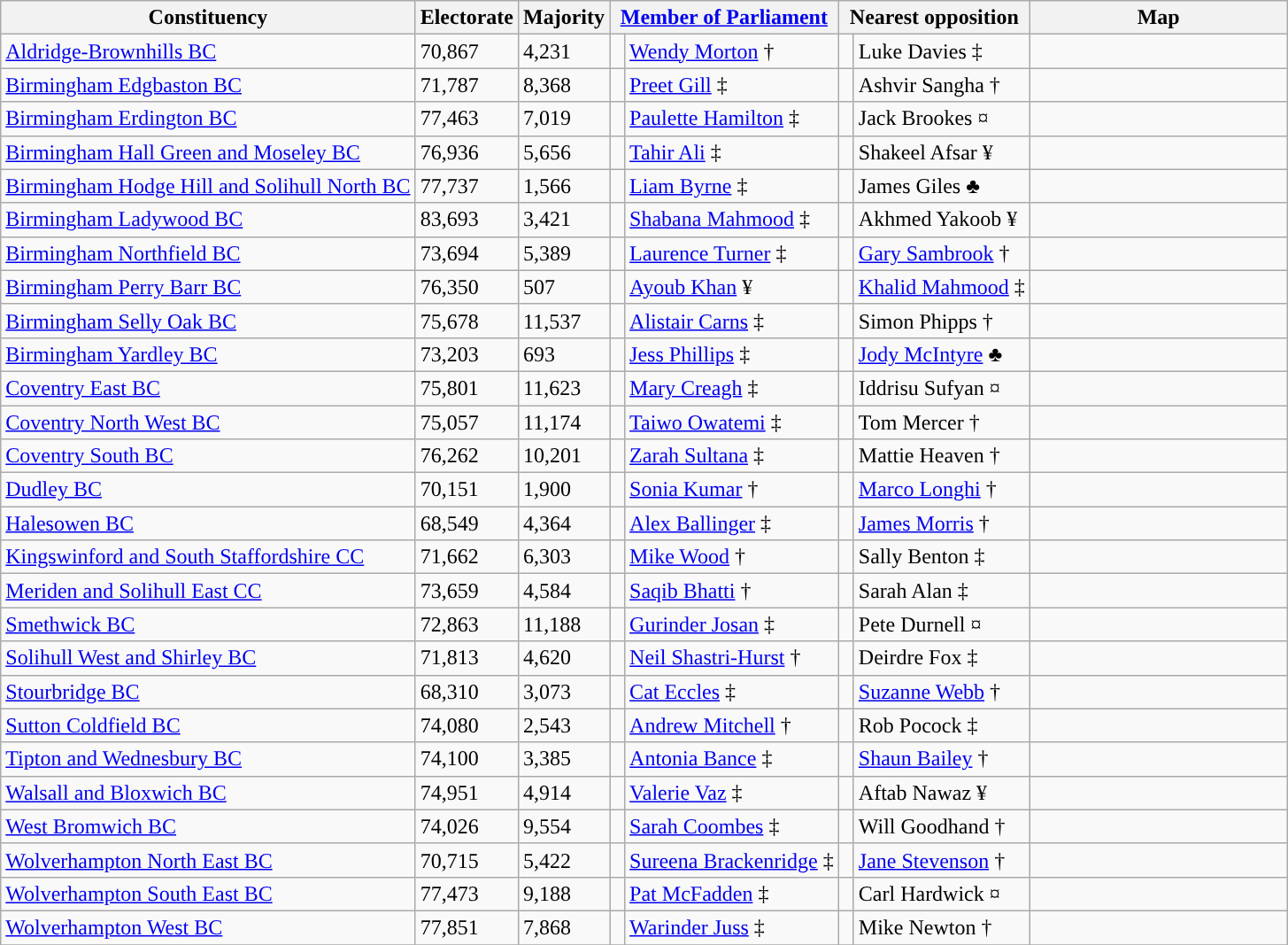<table class="wikitable sortable">
<tr>
<th rowspan=1>Constituency</th>
<th rowspan=1>Electorate</th>
<th rowspan=1>Majority</th>
<th colspan=2 class=unsortable><a href='#'>Member of Parliament</a></th>
<th colspan=2 class=unsortable>Nearest opposition</th>
<th rowspan=1 class="unsortable" style="width:20%;">Map</th>
</tr>
<tr>
<td><a href='#'>Aldridge-Brownhills BC</a></td>
<td>70,867</td>
<td>4,231</td>
<td style="color:inherit;background:"></td>
<td><a href='#'>Wendy Morton</a> †</td>
<td style="color:inherit;background:"> </td>
<td>Luke Davies ‡</td>
<td></td>
</tr>
<tr>
<td><a href='#'>Birmingham Edgbaston BC</a></td>
<td>71,787</td>
<td>8,368</td>
<td style="color:inherit;background:"> </td>
<td><a href='#'>Preet Gill</a> ‡</td>
<td style="color:inherit;background:"></td>
<td>Ashvir Sangha †</td>
<td></td>
</tr>
<tr>
<td><a href='#'>Birmingham Erdington BC</a></td>
<td>77,463</td>
<td>7,019</td>
<td style="color:inherit;background:"> </td>
<td><a href='#'>Paulette Hamilton</a> ‡</td>
<td style="color:inherit;background:"></td>
<td>Jack Brookes ¤</td>
<td></td>
</tr>
<tr>
<td><a href='#'>Birmingham Hall Green and Moseley BC</a></td>
<td>76,936</td>
<td>5,656</td>
<td style="color:inherit;background:"> </td>
<td><a href='#'>Tahir Ali</a> ‡</td>
<td style="color:inherit;background:"> </td>
<td>Shakeel Afsar ¥</td>
<td></td>
</tr>
<tr>
<td><a href='#'>Birmingham Hodge Hill and Solihull North BC</a></td>
<td>77,737</td>
<td>1,566</td>
<td style="color:inherit;background:"> </td>
<td><a href='#'>Liam Byrne</a> ‡</td>
<td style="color:inherit;background:"> </td>
<td>James Giles ♣</td>
<td></td>
</tr>
<tr>
<td><a href='#'>Birmingham Ladywood BC</a></td>
<td>83,693</td>
<td>3,421</td>
<td style="color:inherit;background:"> </td>
<td><a href='#'>Shabana Mahmood</a> ‡</td>
<td style="color:inherit;background:"> </td>
<td>Akhmed Yakoob ¥</td>
<td></td>
</tr>
<tr>
<td><a href='#'>Birmingham Northfield BC</a></td>
<td>73,694</td>
<td>5,389</td>
<td style="color:inherit;background:"> </td>
<td><a href='#'>Laurence Turner</a> ‡</td>
<td style="color:inherit;background:"> </td>
<td><a href='#'>Gary Sambrook</a> †</td>
<td></td>
</tr>
<tr>
<td><a href='#'>Birmingham Perry Barr BC</a></td>
<td>76,350</td>
<td>507</td>
<td style="color:inherit;background:"> </td>
<td><a href='#'>Ayoub Khan</a> ¥</td>
<td style="color:inherit;background:"> </td>
<td><a href='#'>Khalid Mahmood</a> ‡</td>
<td></td>
</tr>
<tr>
<td><a href='#'>Birmingham Selly Oak BC</a></td>
<td>75,678</td>
<td>11,537</td>
<td style="color:inherit;background:"> </td>
<td><a href='#'>Alistair Carns</a> ‡</td>
<td style="color:inherit;background:"> </td>
<td>Simon Phipps †</td>
<td></td>
</tr>
<tr>
<td><a href='#'>Birmingham Yardley BC</a></td>
<td>73,203</td>
<td>693</td>
<td style="color:inherit;background:"> </td>
<td><a href='#'>Jess Phillips</a> ‡</td>
<td style="color:inherit;background:"> </td>
<td><a href='#'>Jody McIntyre</a> ♣</td>
<td></td>
</tr>
<tr>
<td><a href='#'>Coventry East BC</a></td>
<td>75,801</td>
<td>11,623</td>
<td style="color:inherit;background:"> </td>
<td><a href='#'>Mary Creagh</a> ‡</td>
<td style="color:inherit;background:"> </td>
<td>Iddrisu Sufyan ¤</td>
<td></td>
</tr>
<tr>
<td><a href='#'>Coventry North West BC</a></td>
<td>75,057</td>
<td>11,174</td>
<td style="color:inherit;background:"> </td>
<td><a href='#'>Taiwo Owatemi</a> ‡</td>
<td style="color:inherit;background:"> </td>
<td>Tom Mercer †</td>
<td></td>
</tr>
<tr>
<td><a href='#'>Coventry South BC</a></td>
<td>76,262</td>
<td>10,201</td>
<td style="color:inherit;background:"> </td>
<td><a href='#'>Zarah Sultana</a> ‡</td>
<td style="color:inherit;background:"> </td>
<td>Mattie Heaven †</td>
<td></td>
</tr>
<tr>
<td><a href='#'>Dudley BC</a></td>
<td>70,151</td>
<td>1,900</td>
<td style="color:inherit;background:"> </td>
<td><a href='#'>Sonia Kumar</a> †</td>
<td style="color:inherit;background:"> </td>
<td><a href='#'>Marco Longhi</a> †</td>
<td></td>
</tr>
<tr>
<td><a href='#'>Halesowen BC</a></td>
<td>68,549</td>
<td>4,364</td>
<td style="color:inherit;background:"> </td>
<td><a href='#'>Alex Ballinger</a> ‡</td>
<td style="color:inherit;background:"> </td>
<td><a href='#'>James Morris</a> †</td>
<td></td>
</tr>
<tr>
<td><a href='#'>Kingswinford and South Staffordshire CC</a></td>
<td>71,662</td>
<td>6,303</td>
<td style="color:inherit;background:"> </td>
<td><a href='#'>Mike Wood</a> †</td>
<td style="color:inherit;background:"> </td>
<td>Sally Benton ‡</td>
<td></td>
</tr>
<tr>
<td><a href='#'>Meriden and Solihull East CC</a></td>
<td>73,659</td>
<td>4,584</td>
<td style="color:inherit;background:"> </td>
<td><a href='#'>Saqib Bhatti</a> †</td>
<td style="color:inherit;background:"> </td>
<td>Sarah Alan ‡</td>
<td></td>
</tr>
<tr>
<td><a href='#'>Smethwick BC</a></td>
<td>72,863</td>
<td>11,188</td>
<td style="color:inherit;background:"> </td>
<td><a href='#'>Gurinder Josan</a> ‡</td>
<td style="color:inherit;background:"> </td>
<td>Pete Durnell ¤</td>
<td></td>
</tr>
<tr>
<td><a href='#'>Solihull West and Shirley BC</a></td>
<td>71,813</td>
<td>4,620</td>
<td style="color:inherit;background:"></td>
<td><a href='#'>Neil Shastri-Hurst</a> †</td>
<td style="color:inherit;background:"> </td>
<td>Deirdre Fox ‡</td>
<td></td>
</tr>
<tr>
<td><a href='#'>Stourbridge BC</a></td>
<td>68,310</td>
<td>3,073</td>
<td style="color:inherit;background:"> </td>
<td><a href='#'>Cat Eccles</a> ‡</td>
<td style="color:inherit;background:"> </td>
<td><a href='#'>Suzanne Webb</a> †</td>
<td></td>
</tr>
<tr>
<td><a href='#'>Sutton Coldfield BC</a></td>
<td>74,080</td>
<td>2,543</td>
<td style="color:inherit;background:"> </td>
<td><a href='#'>Andrew Mitchell</a> †</td>
<td style="color:inherit;background:"> </td>
<td>Rob Pocock ‡</td>
<td></td>
</tr>
<tr>
<td><a href='#'>Tipton and Wednesbury BC</a></td>
<td>74,100</td>
<td>3,385</td>
<td style="color:inherit;background:"> </td>
<td><a href='#'>Antonia Bance</a> ‡</td>
<td style="color:inherit;background:"> </td>
<td><a href='#'>Shaun Bailey</a> †</td>
<td></td>
</tr>
<tr>
<td><a href='#'>Walsall and Bloxwich BC</a></td>
<td>74,951</td>
<td>4,914</td>
<td style="color:inherit;background:"> </td>
<td><a href='#'>Valerie Vaz</a> ‡</td>
<td style="color:inherit;background:"> </td>
<td>Aftab Nawaz ¥</td>
<td></td>
</tr>
<tr>
<td><a href='#'>West Bromwich BC</a></td>
<td>74,026</td>
<td>9,554</td>
<td style="color:inherit;background:"> </td>
<td><a href='#'>Sarah Coombes</a> ‡</td>
<td style="color:inherit;background:"> </td>
<td>Will Goodhand †</td>
<td></td>
</tr>
<tr>
<td><a href='#'>Wolverhampton North East BC</a></td>
<td>70,715</td>
<td>5,422</td>
<td style="color:inherit;background:"> </td>
<td><a href='#'>Sureena Brackenridge</a> ‡</td>
<td style="color:inherit;background:"> </td>
<td><a href='#'>Jane Stevenson</a> †</td>
<td></td>
</tr>
<tr>
<td><a href='#'>Wolverhampton South East BC</a></td>
<td>77,473</td>
<td>9,188</td>
<td style="color:inherit;background:"> </td>
<td><a href='#'>Pat McFadden</a> ‡</td>
<td style="color:inherit;background:"> </td>
<td>Carl Hardwick ¤</td>
<td></td>
</tr>
<tr>
<td><a href='#'>Wolverhampton West BC</a></td>
<td>77,851</td>
<td>7,868</td>
<td style="color:inherit;background:"> </td>
<td><a href='#'>Warinder Juss</a> ‡</td>
<td style="color:inherit;background:"> </td>
<td>Mike Newton †</td>
<td></td>
</tr>
<tr>
</tr>
</table>
